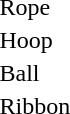<table>
<tr>
<td>Rope</td>
<td></td>
<td></td>
<td></td>
</tr>
<tr>
<td>Hoop</td>
<td></td>
<td></td>
<td></td>
</tr>
<tr>
<td>Ball</td>
<td></td>
<td></td>
<td></td>
</tr>
<tr>
<td>Ribbon</td>
<td></td>
<td></td>
<td></td>
</tr>
</table>
